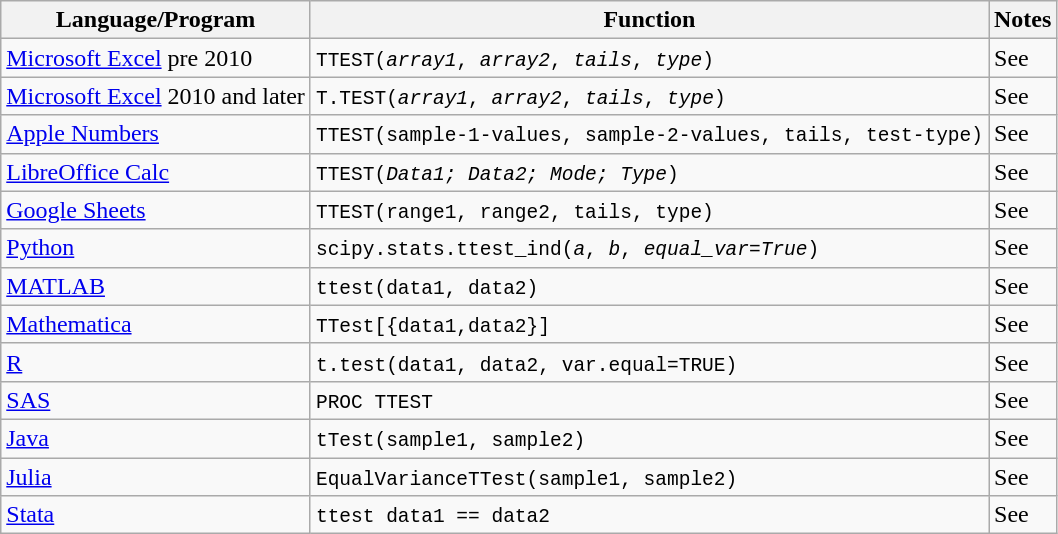<table class="wikitable sortable">
<tr>
<th>Language/Program</th>
<th>Function</th>
<th>Notes</th>
</tr>
<tr>
<td><a href='#'>Microsoft Excel</a> pre 2010</td>
<td><code>TTEST(<em>array1</em>, <em>array2</em>, <em>tails</em>, <em>type</em>)</code></td>
<td>See </td>
</tr>
<tr>
<td><a href='#'>Microsoft Excel</a> 2010 and later</td>
<td><code>T.TEST(<em>array1</em>, <em>array2</em>, <em>tails</em>, <em>type</em>)</code></td>
<td>See </td>
</tr>
<tr>
<td><a href='#'>Apple Numbers</a></td>
<td><code>TTEST(sample-1-values, sample-2-values, tails, test-type)</code></td>
<td>See </td>
</tr>
<tr>
<td><a href='#'>LibreOffice Calc</a></td>
<td><code>TTEST(<em>Data1; Data2; Mode; Type</em>)</code></td>
<td>See </td>
</tr>
<tr>
<td><a href='#'>Google Sheets</a></td>
<td><code>TTEST(range1, range2, tails, type)</code></td>
<td>See </td>
</tr>
<tr>
<td><a href='#'>Python</a></td>
<td><code>scipy.stats.ttest_ind(<em>a</em>, <em>b</em>, <em>equal_var=True</em>)</code></td>
<td>See </td>
</tr>
<tr>
<td><a href='#'>MATLAB</a></td>
<td><code>ttest(data1, data2)</code></td>
<td>See </td>
</tr>
<tr>
<td><a href='#'>Mathematica</a></td>
<td><code>TTest[{data1,data2}]</code></td>
<td>See </td>
</tr>
<tr>
<td><a href='#'>R</a></td>
<td><code>t.test(data1, data2, var.equal=TRUE)</code></td>
<td>See </td>
</tr>
<tr>
<td><a href='#'>SAS</a></td>
<td><code>PROC TTEST</code></td>
<td>See </td>
</tr>
<tr>
<td><a href='#'>Java</a></td>
<td><code>tTest(sample1, sample2)</code></td>
<td>See </td>
</tr>
<tr>
<td><a href='#'>Julia</a></td>
<td><code>EqualVarianceTTest(sample1, sample2)</code></td>
<td>See </td>
</tr>
<tr>
<td><a href='#'>Stata</a></td>
<td><code>ttest data1 == data2</code></td>
<td>See </td>
</tr>
</table>
